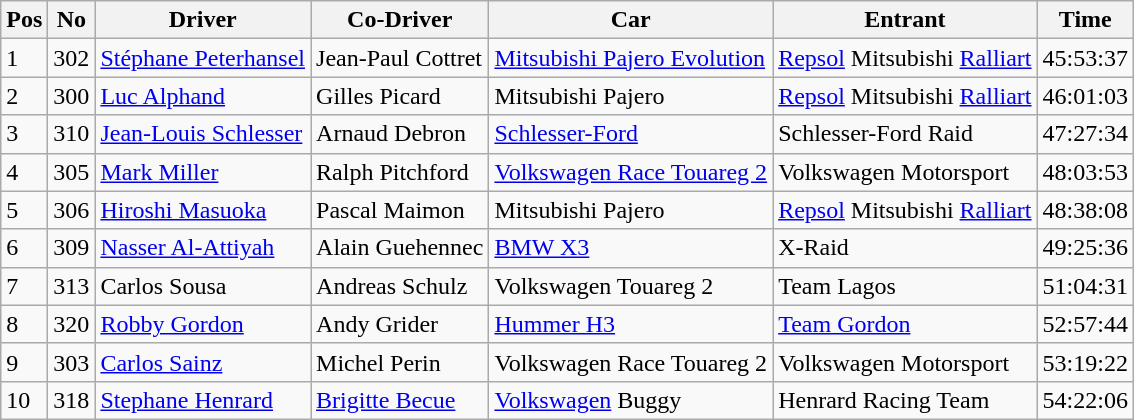<table class="wikitable">
<tr>
<th>Pos</th>
<th>No</th>
<th>Driver</th>
<th>Co-Driver</th>
<th>Car</th>
<th>Entrant</th>
<th>Time</th>
</tr>
<tr>
<td>1</td>
<td>302</td>
<td> <a href='#'>Stéphane Peterhansel</a></td>
<td> Jean-Paul Cottret</td>
<td><a href='#'>Mitsubishi Pajero Evolution</a></td>
<td><a href='#'>Repsol</a> Mitsubishi <a href='#'>Ralliart</a></td>
<td align="right">45:53:37</td>
</tr>
<tr>
<td>2</td>
<td>300</td>
<td> <a href='#'>Luc Alphand</a></td>
<td> Gilles Picard</td>
<td>Mitsubishi Pajero</td>
<td><a href='#'>Repsol</a> Mitsubishi <a href='#'>Ralliart</a></td>
<td align="right">46:01:03</td>
</tr>
<tr>
<td>3</td>
<td>310</td>
<td> <a href='#'>Jean-Louis Schlesser</a></td>
<td> Arnaud Debron</td>
<td><a href='#'>Schlesser-Ford</a></td>
<td>Schlesser-Ford Raid</td>
<td align="right">47:27:34</td>
</tr>
<tr>
<td>4</td>
<td>305</td>
<td> <a href='#'>Mark Miller</a></td>
<td> Ralph Pitchford</td>
<td><a href='#'>Volkswagen Race Touareg 2</a></td>
<td>Volkswagen Motorsport</td>
<td align="right">48:03:53</td>
</tr>
<tr>
<td>5</td>
<td>306</td>
<td> <a href='#'>Hiroshi Masuoka</a></td>
<td> Pascal Maimon</td>
<td>Mitsubishi Pajero</td>
<td><a href='#'>Repsol</a> Mitsubishi <a href='#'>Ralliart</a></td>
<td align="right">48:38:08</td>
</tr>
<tr>
<td>6</td>
<td>309</td>
<td> <a href='#'>Nasser Al-Attiyah</a></td>
<td> Alain Guehennec</td>
<td><a href='#'>BMW X3</a></td>
<td>X-Raid</td>
<td align="right">49:25:36</td>
</tr>
<tr>
<td>7</td>
<td>313</td>
<td> Carlos Sousa</td>
<td> Andreas Schulz</td>
<td>Volkswagen Touareg 2</td>
<td>Team Lagos</td>
<td align="right">51:04:31</td>
</tr>
<tr>
<td>8</td>
<td>320</td>
<td> <a href='#'>Robby Gordon</a></td>
<td> Andy Grider</td>
<td><a href='#'>Hummer H3</a></td>
<td><a href='#'>Team Gordon</a></td>
<td align="right">52:57:44</td>
</tr>
<tr>
<td>9</td>
<td>303</td>
<td> <a href='#'>Carlos Sainz</a></td>
<td> Michel Perin</td>
<td>Volkswagen Race Touareg 2</td>
<td>Volkswagen Motorsport</td>
<td align="right">53:19:22</td>
</tr>
<tr>
<td>10</td>
<td>318</td>
<td> <a href='#'>Stephane Henrard</a></td>
<td> <a href='#'>Brigitte Becue</a></td>
<td><a href='#'>Volkswagen</a> Buggy</td>
<td>Henrard Racing Team</td>
<td align="right">54:22:06</td>
</tr>
</table>
